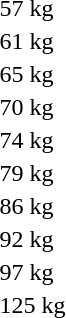<table>
<tr>
<td rowspan=2>57 kg</td>
<td rowspan=2></td>
<td rowspan=2></td>
<td></td>
</tr>
<tr>
<td></td>
</tr>
<tr>
<td rowspan=2>61 kg</td>
<td rowspan=2></td>
<td rowspan=2></td>
<td></td>
</tr>
<tr>
<td></td>
</tr>
<tr>
<td rowspan=2>65 kg</td>
<td rowspan=2></td>
<td rowspan=2></td>
<td></td>
</tr>
<tr>
<td></td>
</tr>
<tr>
<td rowspan=2>70 kg</td>
<td rowspan=2></td>
<td rowspan=2></td>
<td></td>
</tr>
<tr>
<td></td>
</tr>
<tr>
<td rowspan=2>74 kg</td>
<td rowspan=2></td>
<td rowspan=2></td>
<td></td>
</tr>
<tr>
<td></td>
</tr>
<tr>
<td rowspan=2>79 kg</td>
<td rowspan=2></td>
<td rowspan=2></td>
<td></td>
</tr>
<tr>
<td></td>
</tr>
<tr>
<td>86 kg</td>
<td></td>
<td></td>
<td></td>
</tr>
<tr>
<td>92 kg</td>
<td></td>
<td></td>
<td></td>
</tr>
<tr>
<td>97 kg</td>
<td></td>
<td></td>
<td></td>
</tr>
<tr>
<td>125 kg</td>
<td></td>
<td></td>
<td></td>
</tr>
</table>
